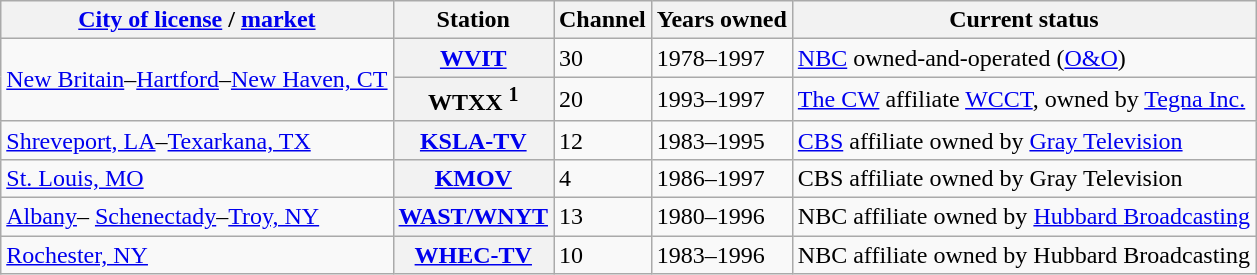<table class="wikitable">
<tr>
<th scope="col"><a href='#'>City of license</a> / <a href='#'>market</a></th>
<th scope="col">Station</th>
<th scope="col">Channel</th>
<th scope="col">Years owned</th>
<th scope="col">Current status</th>
</tr>
<tr>
<td rowspan="2"><a href='#'>New Britain</a>–<a href='#'>Hartford</a>–<a href='#'>New Haven, CT</a></td>
<th scope="row"><a href='#'>WVIT</a></th>
<td>30</td>
<td>1978–1997</td>
<td><a href='#'>NBC</a> owned-and-operated (<a href='#'>O&O</a>)</td>
</tr>
<tr>
<th scope="row">WTXX <sup>1</sup></th>
<td>20</td>
<td>1993–1997</td>
<td><a href='#'>The CW</a> affiliate <a href='#'>WCCT</a>, owned by <a href='#'>Tegna Inc.</a></td>
</tr>
<tr>
<td><a href='#'>Shreveport, LA</a>–<a href='#'>Texarkana, TX</a></td>
<th scope="row"><a href='#'>KSLA-TV</a></th>
<td>12</td>
<td>1983–1995</td>
<td><a href='#'>CBS</a> affiliate owned by <a href='#'>Gray Television</a></td>
</tr>
<tr>
<td><a href='#'>St. Louis, MO</a></td>
<th scope="row"><a href='#'>KMOV</a></th>
<td>4</td>
<td>1986–1997</td>
<td>CBS affiliate owned by Gray Television</td>
</tr>
<tr>
<td><a href='#'>Albany</a>– <a href='#'>Schenectady</a>–<a href='#'>Troy, NY</a></td>
<th scope="row"><a href='#'>WAST/WNYT</a></th>
<td>13</td>
<td>1980–1996</td>
<td>NBC affiliate owned by <a href='#'>Hubbard Broadcasting</a></td>
</tr>
<tr>
<td><a href='#'>Rochester, NY</a></td>
<th scope="row"><a href='#'>WHEC-TV</a></th>
<td>10</td>
<td>1983–1996</td>
<td>NBC affiliate owned by Hubbard Broadcasting</td>
</tr>
</table>
